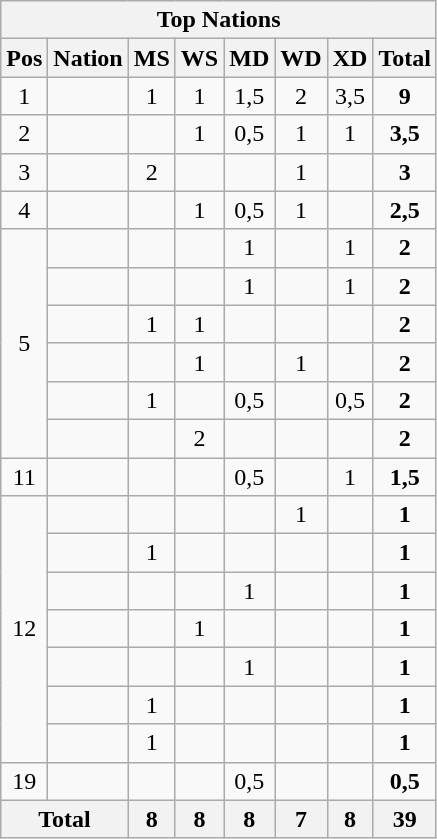<table class="wikitable" style="text-align:center">
<tr>
<th colspan="10">Top Nations</th>
</tr>
<tr>
<th>Pos</th>
<th>Nation</th>
<th>MS</th>
<th>WS</th>
<th>MD</th>
<th>WD</th>
<th>XD</th>
<th>Total</th>
</tr>
<tr>
<td>1</td>
<td align="left"></td>
<td>1</td>
<td>1</td>
<td>1,5</td>
<td>2</td>
<td>3,5</td>
<td><strong>9</strong></td>
</tr>
<tr>
<td>2</td>
<td align="left"></td>
<td></td>
<td>1</td>
<td>0,5</td>
<td>1</td>
<td>1</td>
<td><strong>3,5</strong></td>
</tr>
<tr>
<td>3</td>
<td align="left"></td>
<td>2</td>
<td></td>
<td></td>
<td>1</td>
<td></td>
<td><strong>3</strong></td>
</tr>
<tr>
<td>4</td>
<td align="left"></td>
<td></td>
<td>1</td>
<td>0,5</td>
<td>1</td>
<td></td>
<td><strong>2,5</strong></td>
</tr>
<tr>
<td rowspan="6">5</td>
<td align="left"></td>
<td></td>
<td></td>
<td>1</td>
<td></td>
<td>1</td>
<td><strong>2</strong></td>
</tr>
<tr>
<td align="left"><strong></strong></td>
<td></td>
<td></td>
<td>1</td>
<td></td>
<td>1</td>
<td><strong>2</strong></td>
</tr>
<tr>
<td align="left"></td>
<td>1</td>
<td>1</td>
<td></td>
<td></td>
<td></td>
<td><strong>2</strong></td>
</tr>
<tr>
<td align="left"></td>
<td></td>
<td>1</td>
<td></td>
<td>1</td>
<td></td>
<td><strong>2</strong></td>
</tr>
<tr>
<td align="left"></td>
<td>1</td>
<td></td>
<td>0,5</td>
<td></td>
<td>0,5</td>
<td><strong>2</strong></td>
</tr>
<tr>
<td align="left"></td>
<td></td>
<td>2</td>
<td></td>
<td></td>
<td></td>
<td><strong>2</strong></td>
</tr>
<tr>
<td>11</td>
<td align="left"></td>
<td></td>
<td></td>
<td>0,5</td>
<td></td>
<td>1</td>
<td><strong>1,5</strong></td>
</tr>
<tr>
<td rowspan="7">12</td>
<td align="left"></td>
<td></td>
<td></td>
<td></td>
<td>1</td>
<td></td>
<td><strong>1</strong></td>
</tr>
<tr>
<td align="left"></td>
<td>1</td>
<td></td>
<td></td>
<td></td>
<td></td>
<td><strong>1</strong></td>
</tr>
<tr>
<td align="left"></td>
<td></td>
<td></td>
<td>1</td>
<td></td>
<td></td>
<td><strong>1</strong></td>
</tr>
<tr>
<td align="left"></td>
<td></td>
<td>1</td>
<td></td>
<td></td>
<td></td>
<td><strong>1</strong></td>
</tr>
<tr>
<td align="left"></td>
<td></td>
<td></td>
<td>1</td>
<td></td>
<td></td>
<td><strong>1</strong></td>
</tr>
<tr>
<td align="left"></td>
<td>1</td>
<td></td>
<td></td>
<td></td>
<td></td>
<td><strong>1</strong></td>
</tr>
<tr>
<td align="left"></td>
<td>1</td>
<td></td>
<td></td>
<td></td>
<td></td>
<td><strong>1</strong></td>
</tr>
<tr>
<td>19</td>
<td align="left"></td>
<td></td>
<td></td>
<td>0,5</td>
<td></td>
<td></td>
<td><strong>0,5</strong></td>
</tr>
<tr>
<th colspan="2">Total</th>
<th>8</th>
<th>8</th>
<th>8</th>
<th>7</th>
<th>8</th>
<th><strong>39</strong></th>
</tr>
</table>
